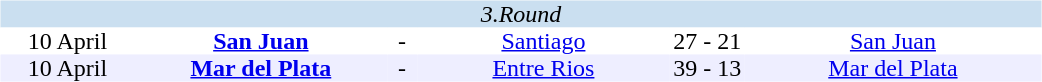<table width=700>
<tr>
<td width=700 valign="top"><br><table border=0 cellspacing=0 cellpadding=0 style="font-size: 100%; border-collapse: collapse;" width=100%>
<tr bgcolor="#CADFF0">
<td style="font-size:100%"; align="center" colspan="6"><em>3.Round</em></td>
</tr>
<tr align=center bgcolor=#FFFFFF>
<td width=90>10 April</td>
<td width=170><strong><a href='#'>San Juan</a></strong></td>
<td width=20>-</td>
<td width=170><a href='#'>Santiago</a></td>
<td width=50>27 - 21</td>
<td width=200><a href='#'>San Juan</a></td>
</tr>
<tr align=center bgcolor=#EEEEFF>
<td width=90>10 April</td>
<td width=170><strong><a href='#'>Mar del Plata</a></strong></td>
<td width=20>-</td>
<td width=170><a href='#'>Entre Rios</a></td>
<td width=50>39 - 13</td>
<td width=200><a href='#'>Mar del Plata</a></td>
</tr>
</table>
</td>
</tr>
</table>
